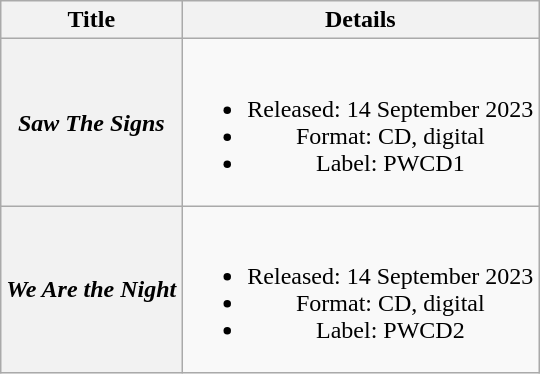<table class="wikitable plainrowheaders" style="text-align:center;" border="1">
<tr>
<th>Title</th>
<th>Details</th>
</tr>
<tr>
<th scope="row"><em>Saw The Signs</em></th>
<td><br><ul><li>Released: 14 September 2023</li><li>Format: CD, digital</li><li>Label: PWCD1</li></ul></td>
</tr>
<tr>
<th scope="row"><em>We Are the Night</em></th>
<td><br><ul><li>Released: 14 September 2023</li><li>Format: CD, digital</li><li>Label: PWCD2</li></ul></td>
</tr>
</table>
